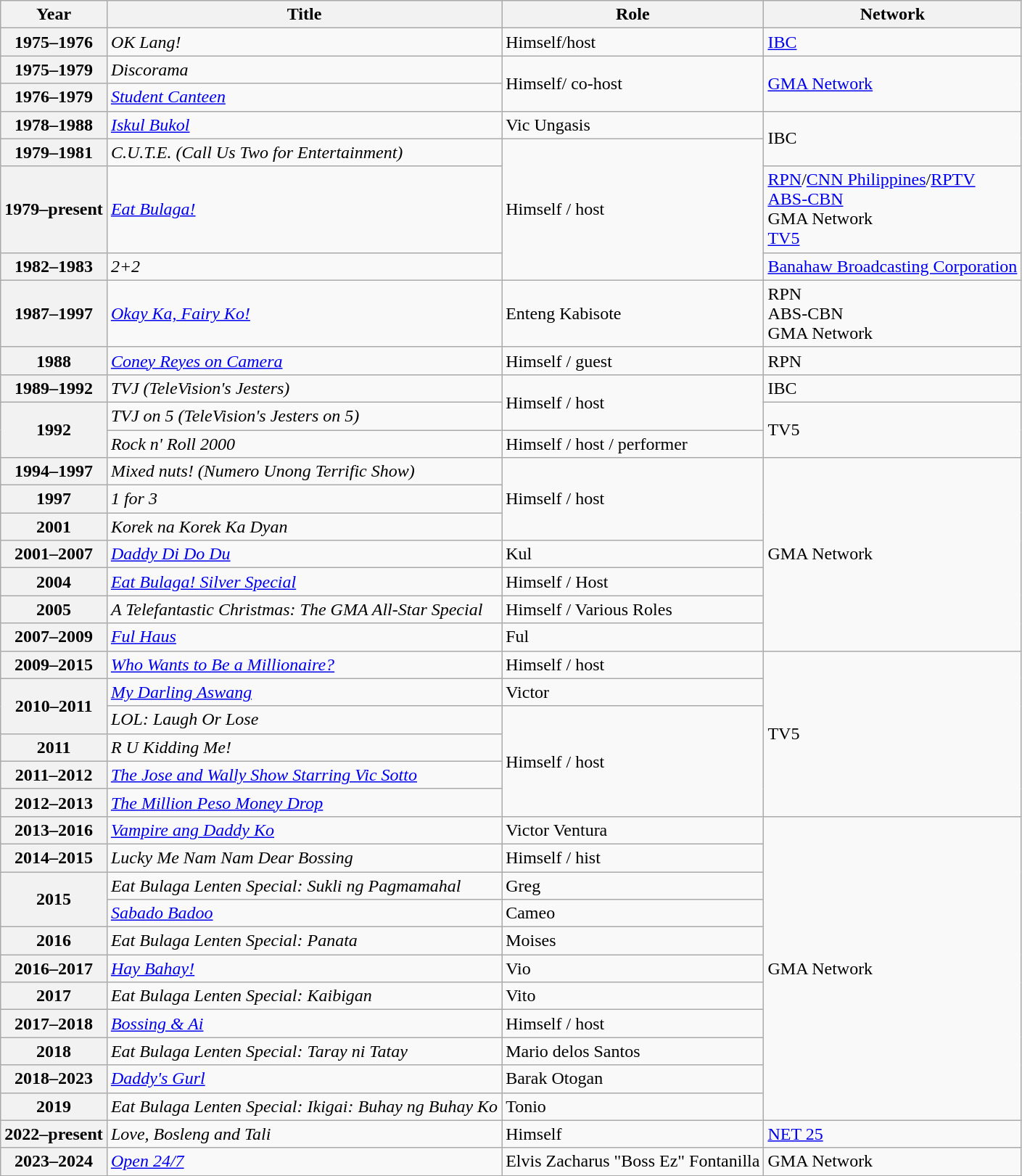<table class="wikitable sortable plainrowheaders">
<tr>
<th scope="col">Year</th>
<th scope="col">Title</th>
<th scope="col">Role</th>
<th scope="col">Network</th>
</tr>
<tr>
<th scope="row">1975–1976</th>
<td><em>OK Lang!</em></td>
<td>Himself/host</td>
<td><a href='#'>IBC</a></td>
</tr>
<tr>
<th scope="row">1975–1979</th>
<td><em>Discorama</em></td>
<td rowspan="2">Himself/ co-host</td>
<td rowspan="2"><a href='#'>GMA Network</a></td>
</tr>
<tr>
<th scope="row">1976–1979</th>
<td><em><a href='#'>Student Canteen</a></em></td>
</tr>
<tr>
<th scope="row">1978–1988</th>
<td><em><a href='#'>Iskul Bukol</a></em></td>
<td>Vic Ungasis</td>
<td rowspan="2">IBC</td>
</tr>
<tr>
<th scope="row">1979–1981</th>
<td><em>C.U.T.E. (Call Us Two for Entertainment)</em></td>
<td rowspan="3">Himself / host</td>
</tr>
<tr>
<th scope="row">1979–present</th>
<td><em><a href='#'>Eat Bulaga!</a></em></td>
<td><a href='#'>RPN</a>/<a href='#'>CNN Philippines</a>/<a href='#'>RPTV</a> <br><a href='#'>ABS-CBN</a> <br>GMA Network <br><a href='#'>TV5</a></td>
</tr>
<tr>
<th scope="row">1982–1983</th>
<td><em>2+2</em></td>
<td><a href='#'>Banahaw Broadcasting Corporation</a></td>
</tr>
<tr>
<th scope="row">1987–1997</th>
<td><em><a href='#'>Okay Ka, Fairy Ko!</a></em></td>
<td>Enteng Kabisote</td>
<td>RPN<br> ABS-CBN <br>GMA Network</td>
</tr>
<tr>
<th scope="row">1988</th>
<td><em><a href='#'>Coney Reyes on Camera</a></em></td>
<td>Himself / guest</td>
<td>RPN</td>
</tr>
<tr>
<th scope="row">1989–1992</th>
<td><em>TVJ (TeleVision's Jesters)</em></td>
<td rowspan="2">Himself / host</td>
<td>IBC</td>
</tr>
<tr>
<th rowspan="2" scope="row">1992</th>
<td><em>TVJ on 5 (TeleVision's Jesters on 5)</em></td>
<td rowspan="2">TV5</td>
</tr>
<tr>
<td><em>Rock n' Roll 2000</em></td>
<td>Himself / host / performer</td>
</tr>
<tr>
<th scope="row">1994–1997</th>
<td><em>Mixed nuts! (Numero Unong Terrific Show)</em></td>
<td rowspan="3">Himself / host</td>
<td rowspan="7">GMA Network</td>
</tr>
<tr>
<th scope="row">1997</th>
<td><em>1 for 3</em></td>
</tr>
<tr>
<th scope="row">2001</th>
<td><em>Korek na Korek Ka Dyan</em></td>
</tr>
<tr>
<th scope="row">2001–2007</th>
<td><em><a href='#'>Daddy Di Do Du</a></em></td>
<td>Kul</td>
</tr>
<tr>
<th scope="row">2004</th>
<td><em><a href='#'>Eat Bulaga! Silver Special</a></em></td>
<td>Himself / Host</td>
</tr>
<tr>
<th scope="row">2005</th>
<td><em>A Telefantastic Christmas: The GMA All-Star Special</em></td>
<td>Himself / Various Roles</td>
</tr>
<tr>
<th scope="row">2007–2009</th>
<td><em><a href='#'>Ful Haus</a></em></td>
<td>Ful</td>
</tr>
<tr>
<th scope="row">2009–2015</th>
<td><em><a href='#'>Who Wants to Be a Millionaire?</a></em></td>
<td>Himself / host</td>
<td rowspan="6">TV5</td>
</tr>
<tr>
<th scope="row" rowspan="2">2010–2011</th>
<td><em><a href='#'>My Darling Aswang</a></em></td>
<td>Victor</td>
</tr>
<tr>
<td><em>LOL: Laugh Or Lose</em></td>
<td rowspan="4">Himself / host</td>
</tr>
<tr>
<th scope="row">2011</th>
<td><em>R U Kidding Me!</em></td>
</tr>
<tr>
<th scope="row">2011–2012</th>
<td><em><a href='#'>The Jose and Wally Show Starring Vic Sotto</a></em></td>
</tr>
<tr>
<th scope="row">2012–2013</th>
<td><em><a href='#'>The Million Peso Money Drop</a></em></td>
</tr>
<tr>
<th scope="row">2013–2016</th>
<td><em><a href='#'>Vampire ang Daddy Ko</a></em></td>
<td>Victor Ventura</td>
<td rowspan="11">GMA Network</td>
</tr>
<tr>
<th scope="row">2014–2015</th>
<td><em>Lucky Me Nam Nam Dear Bossing</em></td>
<td>Himself / hist</td>
</tr>
<tr>
<th scope="row" rowspan="2">2015</th>
<td><em>Eat Bulaga Lenten Special: Sukli ng Pagmamahal</em></td>
<td>Greg</td>
</tr>
<tr>
<td><em><a href='#'>Sabado Badoo</a></em></td>
<td>Cameo</td>
</tr>
<tr>
<th scope="row">2016</th>
<td><em>Eat Bulaga Lenten Special: Panata</em></td>
<td>Moises</td>
</tr>
<tr>
<th scope="row">2016–2017</th>
<td><em><a href='#'>Hay Bahay!</a></em></td>
<td>Vio</td>
</tr>
<tr>
<th scope="row">2017</th>
<td><em>Eat Bulaga Lenten Special: Kaibigan</em></td>
<td>Vito</td>
</tr>
<tr>
<th scope="row">2017–2018</th>
<td><em><a href='#'>Bossing & Ai</a></em></td>
<td>Himself / host</td>
</tr>
<tr>
<th scope="row">2018</th>
<td><em>Eat Bulaga Lenten Special: Taray ni Tatay</em></td>
<td>Mario delos Santos</td>
</tr>
<tr>
<th scope="row">2018–2023</th>
<td><em><a href='#'>Daddy's Gurl</a></em></td>
<td>Barak Otogan</td>
</tr>
<tr>
<th scope="row">2019</th>
<td><em>Eat Bulaga Lenten Special: Ikigai: Buhay ng Buhay Ko</em></td>
<td>Tonio</td>
</tr>
<tr>
<th scope="row">2022–present</th>
<td><em>Love, Bosleng and Tali</em></td>
<td>Himself</td>
<td><a href='#'>NET 25</a></td>
</tr>
<tr>
<th scope="row">2023–2024</th>
<td><em><a href='#'>Open 24/7</a></em></td>
<td>Elvis Zacharus "Boss Ez" Fontanilla</td>
<td>GMA Network</td>
</tr>
<tr>
</tr>
</table>
